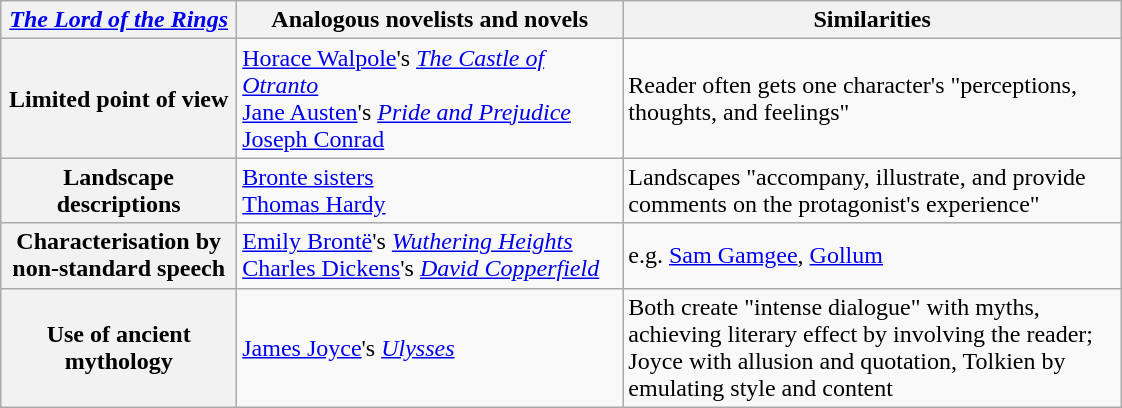<table class="wikitable" style="margin: 1em auto;">
<tr>
<th style="width: 150px;"><em><a href='#'>The Lord of the Rings</a></em></th>
<th style="width: 250px;">Analogous novelists and novels</th>
<th style="width: 325px;">Similarities</th>
</tr>
<tr>
<th>Limited point of view</th>
<td><a href='#'>Horace Walpole</a>'s <em><a href='#'>The Castle of Otranto</a></em><br><a href='#'>Jane Austen</a>'s <em><a href='#'>Pride and Prejudice</a></em><br><a href='#'>Joseph Conrad</a></td>
<td>Reader often gets one character's "perceptions, thoughts, and feelings"</td>
</tr>
<tr>
<th>Landscape descriptions</th>
<td><a href='#'>Bronte sisters</a><br><a href='#'>Thomas Hardy</a></td>
<td>Landscapes "accompany, illustrate, and provide comments on the protagonist's experience"</td>
</tr>
<tr>
<th>Characterisation by non-standard speech</th>
<td><a href='#'>Emily Brontë</a>'s <em><a href='#'>Wuthering Heights</a></em><br><a href='#'>Charles Dickens</a>'s <em><a href='#'>David Copperfield</a></em></td>
<td>e.g. <a href='#'>Sam Gamgee</a>, <a href='#'>Gollum</a></td>
</tr>
<tr>
<th>Use of ancient mythology</th>
<td><a href='#'>James Joyce</a>'s <em><a href='#'>Ulysses</a></em></td>
<td>Both create "intense dialogue" with myths, achieving literary effect by involving the reader; Joyce with allusion and quotation, Tolkien by emulating style and content</td>
</tr>
</table>
